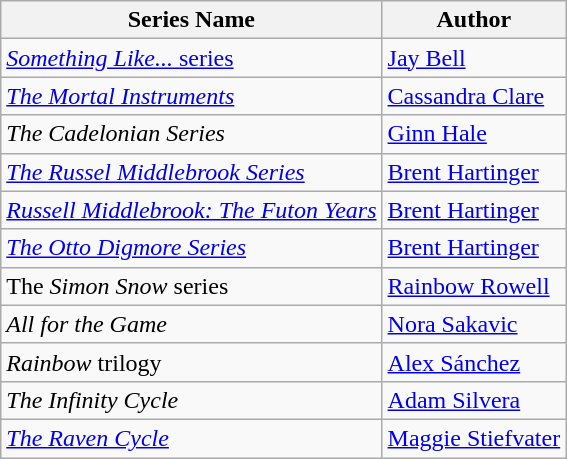<table class="wikitable sortable">
<tr>
<th>Series Name</th>
<th>Author</th>
</tr>
<tr>
<td><a href='#'><em>Something Like...</em> series</a></td>
<td><a href='#'>Jay Bell</a></td>
</tr>
<tr>
<td><em><a href='#'>The Mortal Instruments</a></em></td>
<td><a href='#'>Cassandra Clare</a></td>
</tr>
<tr>
<td><em>The Cadelonian Series</em></td>
<td><a href='#'>Ginn Hale</a></td>
</tr>
<tr>
<td><em><a href='#'>The Russel Middlebrook Series</a></em></td>
<td><a href='#'>Brent Hartinger</a></td>
</tr>
<tr>
<td><em><a href='#'>Russell Middlebrook: The Futon Years</a></em></td>
<td><a href='#'>Brent Hartinger</a></td>
</tr>
<tr>
<td><em><a href='#'>The Otto Digmore Series</a></em></td>
<td><a href='#'>Brent Hartinger</a></td>
</tr>
<tr>
<td>The <em>Simon Snow</em> series</td>
<td><a href='#'>Rainbow Rowell</a></td>
</tr>
<tr>
<td><em>All for the Game</em></td>
<td><a href='#'>Nora Sakavic</a></td>
</tr>
<tr>
<td><em>Rainbow</em> trilogy</td>
<td><a href='#'>Alex Sánchez</a></td>
</tr>
<tr>
<td><em>The Infinity Cycle</em></td>
<td><a href='#'>Adam Silvera</a></td>
</tr>
<tr>
<td><em><a href='#'>The Raven Cycle</a></em></td>
<td><a href='#'>Maggie Stiefvater</a></td>
</tr>
</table>
